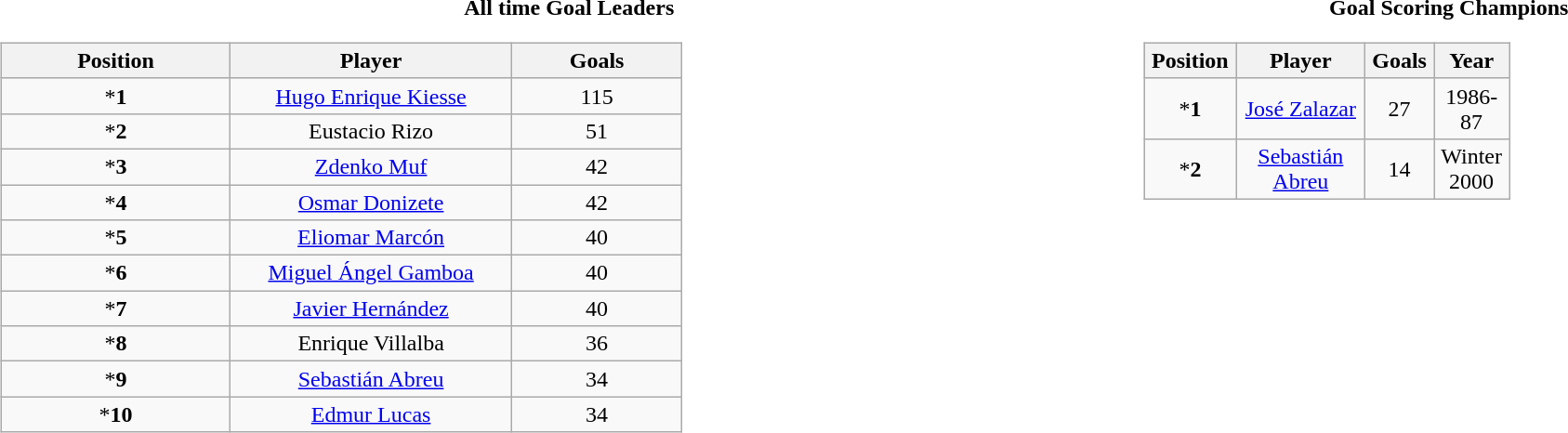<table -table cellpadding="1" cellspacing="2" style="width: 100%; text-align: left; border:0">
<tr>
<td style="width:65%; vertical-align:top; text-align:center;"><br><strong>All time Goal Leaders</strong><table class="wikitable" style="width:60%">
<tr style="background:#ddd; text-align:center; color:black;">
<th width="5">Position</th>
<th width="60">Player</th>
<th width="5">Goals</th>
</tr>
<tr align=center>
<td>*<strong>1</strong></td>
<td> <a href='#'>Hugo Enrique Kiesse</a></td>
<td>115</td>
</tr>
<tr align=center>
<td>*<strong>2</strong></td>
<td> Eustacio Rizo</td>
<td>51</td>
</tr>
<tr align=center>
<td>*<strong>3</strong></td>
<td> <a href='#'>Zdenko Muf</a></td>
<td>42</td>
</tr>
<tr align=center>
<td>*<strong>4</strong></td>
<td> <a href='#'>Osmar Donizete</a></td>
<td>42</td>
</tr>
<tr align=center>
<td>*<strong>5</strong></td>
<td> <a href='#'>Eliomar Marcón</a></td>
<td>40</td>
</tr>
<tr align=center>
<td>*<strong>6</strong></td>
<td> <a href='#'>Miguel Ángel Gamboa</a></td>
<td>40</td>
</tr>
<tr align=center>
<td>*<strong>7</strong></td>
<td> <a href='#'>Javier Hernández</a></td>
<td>40</td>
</tr>
<tr align=center>
<td>*<strong>8</strong></td>
<td> Enrique Villalba</td>
<td>36</td>
</tr>
<tr align=center>
<td>*<strong>9</strong></td>
<td> <a href='#'>Sebastián Abreu</a></td>
<td>34</td>
</tr>
<tr align=center>
<td>*<strong>10</strong></td>
<td> <a href='#'>Edmur Lucas</a></td>
<td>34</td>
</tr>
</table>
</td>
<td style="width:35%; vertical-align:top; text-align:center;"><br><strong>Goal Scoring Champions</strong><table class="wikitable" style="width:60%">
<tr style="background:#ddd; text-align:center; color:black;">
<th width="5">Position</th>
<th width="80">Player</th>
<th width="5">Goals</th>
<th width="5">Year</th>
</tr>
<tr align=center>
<td>*<strong>1</strong></td>
<td> <a href='#'>José Zalazar</a></td>
<td>27</td>
<td>1986-87</td>
</tr>
<tr align=center>
<td>*<strong>2</strong></td>
<td><a href='#'>Sebastián Abreu</a></td>
<td>14</td>
<td>Winter 2000</td>
</tr>
</table>
</td>
</tr>
</table>
